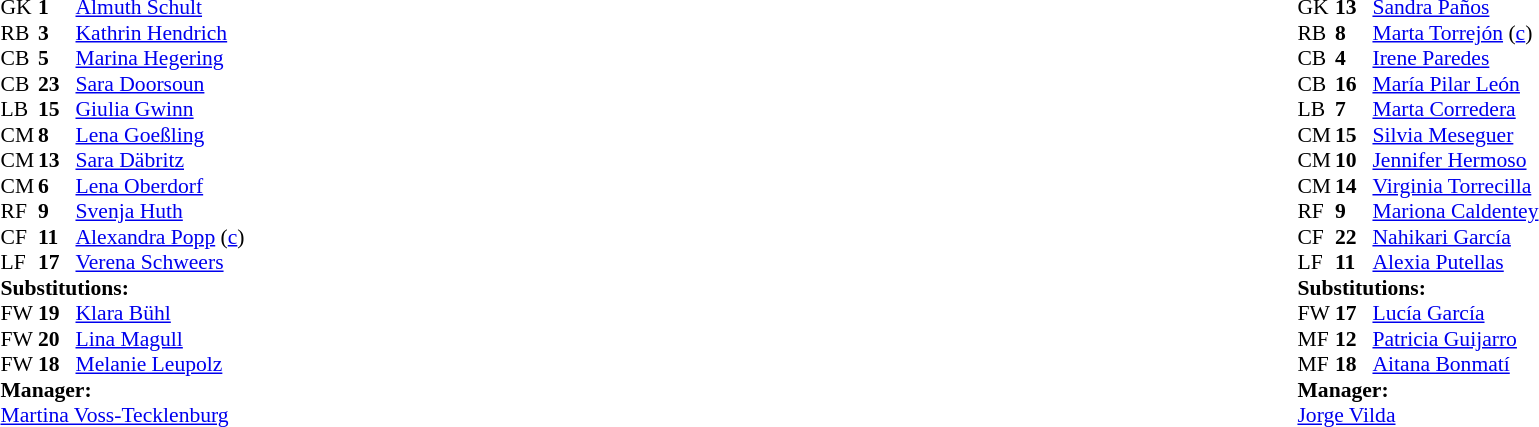<table width="100%">
<tr>
<td valign="top" width="40%"><br><table style="font-size:90%" cellspacing="0" cellpadding="0">
<tr>
<th width=25></th>
<th width=25></th>
</tr>
<tr>
<td>GK</td>
<td><strong>1</strong></td>
<td><a href='#'>Almuth Schult</a></td>
</tr>
<tr>
<td>RB</td>
<td><strong>3</strong></td>
<td><a href='#'>Kathrin Hendrich</a></td>
<td></td>
<td></td>
</tr>
<tr>
<td>CB</td>
<td><strong>5</strong></td>
<td><a href='#'>Marina Hegering</a></td>
</tr>
<tr>
<td>CB</td>
<td><strong>23</strong></td>
<td><a href='#'>Sara Doorsoun</a></td>
</tr>
<tr>
<td>LB</td>
<td><strong>15</strong></td>
<td><a href='#'>Giulia Gwinn</a></td>
</tr>
<tr>
<td>CM</td>
<td><strong>8</strong></td>
<td><a href='#'>Lena Goeßling</a></td>
<td></td>
<td></td>
</tr>
<tr>
<td>CM</td>
<td><strong>13</strong></td>
<td><a href='#'>Sara Däbritz</a></td>
</tr>
<tr>
<td>CM</td>
<td><strong>6</strong></td>
<td><a href='#'>Lena Oberdorf</a></td>
<td></td>
<td></td>
</tr>
<tr>
<td>RF</td>
<td><strong>9</strong></td>
<td><a href='#'>Svenja Huth</a></td>
</tr>
<tr>
<td>CF</td>
<td><strong>11</strong></td>
<td><a href='#'>Alexandra Popp</a> (<a href='#'>c</a>)</td>
</tr>
<tr>
<td>LF</td>
<td><strong>17</strong></td>
<td><a href='#'>Verena Schweers</a></td>
<td></td>
</tr>
<tr>
<td colspan=3><strong>Substitutions:</strong></td>
</tr>
<tr>
<td>FW</td>
<td><strong>19</strong></td>
<td><a href='#'>Klara Bühl</a></td>
<td></td>
<td></td>
</tr>
<tr>
<td>FW</td>
<td><strong>20</strong></td>
<td><a href='#'>Lina Magull</a></td>
<td></td>
<td></td>
</tr>
<tr>
<td>FW</td>
<td><strong>18</strong></td>
<td><a href='#'>Melanie Leupolz</a></td>
<td></td>
<td></td>
</tr>
<tr>
<td colspan=3><strong>Manager:</strong></td>
</tr>
<tr>
<td colspan=3><a href='#'>Martina Voss-Tecklenburg</a></td>
</tr>
</table>
</td>
<td valign="top"></td>
<td valign="top" width="50%"><br><table style="font-size:90%; margin:auto" cellspacing="0" cellpadding="0">
<tr>
<th width=25></th>
<th width=25></th>
</tr>
<tr>
<td>GK</td>
<td><strong>13</strong></td>
<td><a href='#'>Sandra Paños</a></td>
</tr>
<tr>
<td>RB</td>
<td><strong>8</strong></td>
<td><a href='#'>Marta Torrejón</a> (<a href='#'>c</a>)</td>
</tr>
<tr>
<td>CB</td>
<td><strong>4</strong></td>
<td><a href='#'>Irene Paredes</a></td>
</tr>
<tr>
<td>CB</td>
<td><strong>16</strong></td>
<td><a href='#'>María Pilar León</a></td>
</tr>
<tr>
<td>LB</td>
<td><strong>7</strong></td>
<td><a href='#'>Marta Corredera</a></td>
</tr>
<tr>
<td>CM</td>
<td><strong>15</strong></td>
<td><a href='#'>Silvia Meseguer</a></td>
<td></td>
<td></td>
</tr>
<tr>
<td>CM</td>
<td><strong>10</strong></td>
<td><a href='#'>Jennifer Hermoso</a></td>
</tr>
<tr>
<td>CM</td>
<td><strong>14</strong></td>
<td><a href='#'>Virginia Torrecilla</a></td>
</tr>
<tr>
<td>RF</td>
<td><strong>9</strong></td>
<td><a href='#'>Mariona Caldentey</a></td>
<td></td>
<td></td>
</tr>
<tr>
<td>CF</td>
<td><strong>22</strong></td>
<td><a href='#'>Nahikari García</a></td>
</tr>
<tr>
<td>LF</td>
<td><strong>11</strong></td>
<td><a href='#'>Alexia Putellas</a></td>
<td></td>
<td></td>
</tr>
<tr>
<td colspan=3><strong>Substitutions:</strong></td>
</tr>
<tr>
<td>FW</td>
<td><strong>17</strong></td>
<td><a href='#'>Lucía García</a></td>
<td></td>
<td></td>
</tr>
<tr>
<td>MF</td>
<td><strong>12</strong></td>
<td><a href='#'>Patricia Guijarro</a></td>
<td></td>
<td></td>
</tr>
<tr>
<td>MF</td>
<td><strong>18</strong></td>
<td><a href='#'>Aitana Bonmatí</a></td>
<td></td>
<td></td>
</tr>
<tr>
<td colspan=3><strong>Manager:</strong></td>
</tr>
<tr>
<td colspan=3><a href='#'>Jorge Vilda</a></td>
</tr>
</table>
</td>
</tr>
</table>
